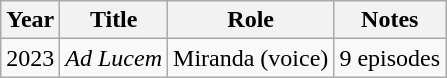<table class="wikitable sortable">
<tr>
<th>Year</th>
<th>Title</th>
<th>Role</th>
<th class="unsortable">Notes</th>
</tr>
<tr>
<td>2023</td>
<td><em>Ad Lucem</em></td>
<td>Miranda (voice)</td>
<td>9 episodes</td>
</tr>
</table>
